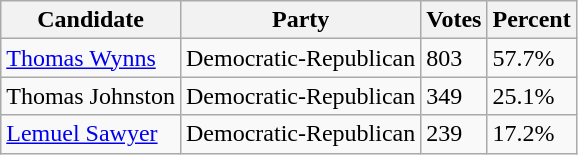<table class=wikitable>
<tr>
<th>Candidate</th>
<th>Party</th>
<th>Votes</th>
<th>Percent</th>
</tr>
<tr>
<td><a href='#'>Thomas Wynns</a></td>
<td>Democratic-Republican</td>
<td>803</td>
<td>57.7%</td>
</tr>
<tr>
<td>Thomas Johnston</td>
<td>Democratic-Republican</td>
<td>349</td>
<td>25.1%</td>
</tr>
<tr>
<td><a href='#'>Lemuel Sawyer</a></td>
<td>Democratic-Republican</td>
<td>239</td>
<td>17.2%</td>
</tr>
</table>
